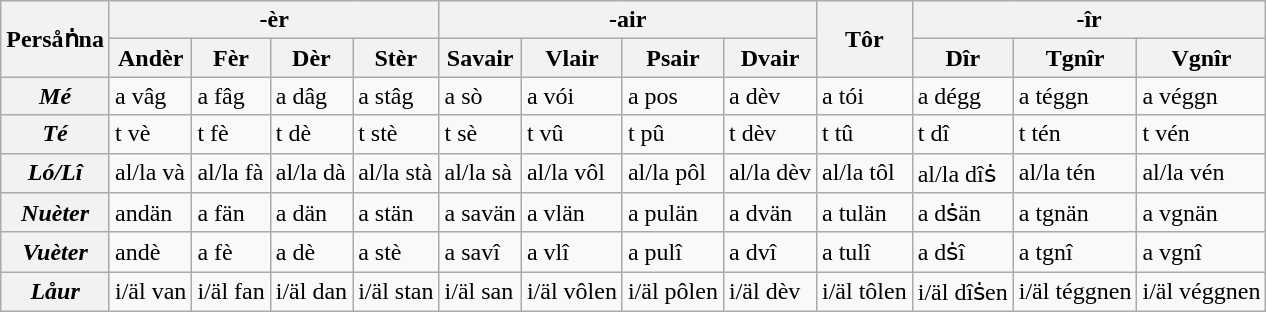<table class="wikitable">
<tr>
<th rowspan="2">Persåṅna</th>
<th colspan="4">-èr</th>
<th colspan="4">-air</th>
<th rowspan="2">Tôr</th>
<th colspan="3">-îr</th>
</tr>
<tr>
<th>Andèr</th>
<th>Fèr</th>
<th>Dèr</th>
<th>Stèr</th>
<th>Savair</th>
<th>Vlair</th>
<th>Psair</th>
<th>Dvair</th>
<th>Dîr</th>
<th>Tgnîr</th>
<th>Vgnîr</th>
</tr>
<tr>
<th><em>Mé</em></th>
<td>a vâg</td>
<td>a fâg</td>
<td>a dâg</td>
<td>a stâg</td>
<td>a sò</td>
<td>a vói</td>
<td>a pos</td>
<td>a dèv</td>
<td>a tói</td>
<td>a dégg</td>
<td>a téggn</td>
<td>a véggn</td>
</tr>
<tr>
<th><em>Té</em></th>
<td>t vè</td>
<td>t fè</td>
<td>t dè</td>
<td>t stè</td>
<td>t sè</td>
<td>t vû</td>
<td>t pû</td>
<td>t dèv</td>
<td>t tû</td>
<td>t dî</td>
<td>t tén</td>
<td>t vén</td>
</tr>
<tr>
<th><em>Ló/Lî</em></th>
<td>al/la và</td>
<td>al/la fà</td>
<td>al/la dà</td>
<td>al/la stà</td>
<td>al/la sà</td>
<td>al/la vôl</td>
<td>al/la pôl</td>
<td>al/la dèv</td>
<td>al/la tôl</td>
<td>al/la dîṡ</td>
<td>al/la tén</td>
<td>al/la vén</td>
</tr>
<tr>
<th><em>Nuèter</em></th>
<td>andän</td>
<td>a fän</td>
<td>a dän</td>
<td>a stän</td>
<td>a savän</td>
<td>a vlän</td>
<td>a pulän</td>
<td>a dvän</td>
<td>a tulän</td>
<td>a dṡän</td>
<td>a tgnän</td>
<td>a vgnän</td>
</tr>
<tr>
<th><em>Vuèter</em></th>
<td>andè</td>
<td>a fè</td>
<td>a dè</td>
<td>a stè</td>
<td>a savî</td>
<td>a vlî</td>
<td>a pulî</td>
<td>a dvî</td>
<td>a tulî</td>
<td>a dṡî</td>
<td>a tgnî</td>
<td>a vgnî</td>
</tr>
<tr>
<th rowspan="2"><em>Låur</em></th>
<td>i/äl van</td>
<td>i/äl fan</td>
<td>i/äl dan</td>
<td>i/äl stan</td>
<td>i/äl san</td>
<td>i/äl vôlen</td>
<td>i/äl pôlen</td>
<td>i/äl dèv</td>
<td>i/äl tôlen</td>
<td>i/äl dîṡen</td>
<td>i/äl téggnen</td>
<td>i/äl véggnen</td>
</tr>
</table>
